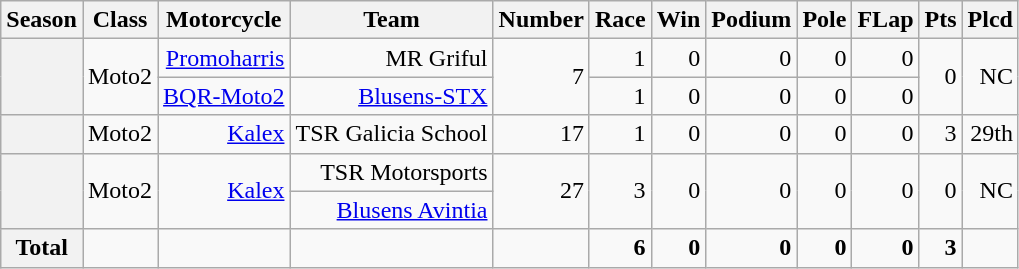<table class="wikitable" style=text-align:right>
<tr>
<th>Season</th>
<th>Class</th>
<th>Motorcycle</th>
<th>Team</th>
<th>Number</th>
<th>Race</th>
<th>Win</th>
<th>Podium</th>
<th>Pole</th>
<th>FLap</th>
<th>Pts</th>
<th>Plcd</th>
</tr>
<tr>
<th rowspan=2></th>
<td rowspan=2>Moto2</td>
<td><a href='#'>Promoharris</a></td>
<td>MR Griful</td>
<td rowspan=2>7</td>
<td>1</td>
<td>0</td>
<td>0</td>
<td>0</td>
<td>0</td>
<td rowspan=2>0</td>
<td rowspan=2>NC</td>
</tr>
<tr>
<td><a href='#'>BQR-Moto2</a></td>
<td><a href='#'>Blusens-STX</a></td>
<td>1</td>
<td>0</td>
<td>0</td>
<td>0</td>
<td>0</td>
</tr>
<tr>
<th></th>
<td>Moto2</td>
<td><a href='#'>Kalex</a></td>
<td>TSR Galicia School</td>
<td>17</td>
<td>1</td>
<td>0</td>
<td>0</td>
<td>0</td>
<td>0</td>
<td>3</td>
<td>29th</td>
</tr>
<tr>
<th rowspan=2></th>
<td rowspan=2>Moto2</td>
<td rowspan=2><a href='#'>Kalex</a></td>
<td>TSR Motorsports</td>
<td rowspan=2>27</td>
<td rowspan=2>3</td>
<td rowspan=2>0</td>
<td rowspan=2>0</td>
<td rowspan=2>0</td>
<td rowspan=2>0</td>
<td rowspan=2>0</td>
<td rowspan=2>NC</td>
</tr>
<tr>
<td><a href='#'>Blusens Avintia</a></td>
</tr>
<tr>
<th>Total</th>
<td></td>
<td></td>
<td></td>
<td></td>
<td><strong>6</strong></td>
<td><strong>0</strong></td>
<td><strong>0</strong></td>
<td><strong>0</strong></td>
<td><strong>0</strong></td>
<td><strong>3</strong></td>
<td></td>
</tr>
</table>
